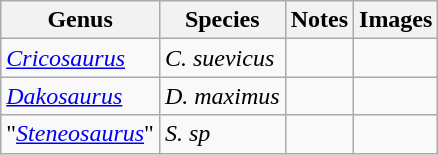<table class="wikitable">
<tr>
<th>Genus</th>
<th>Species</th>
<th>Notes</th>
<th>Images</th>
</tr>
<tr>
<td><em><a href='#'>Cricosaurus</a></em></td>
<td><em>C. suevicus</em></td>
<td></td>
<td></td>
</tr>
<tr>
<td><em><a href='#'>Dakosaurus</a></em></td>
<td><em>D. maximus</em></td>
<td></td>
<td></td>
</tr>
<tr>
<td>"<em><a href='#'>Steneosaurus</a></em>"</td>
<td><em>S. sp</em></td>
<td></td>
<td></td>
</tr>
</table>
